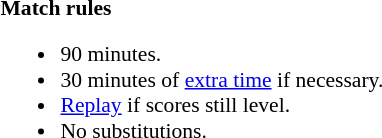<table style="width:100%; font-size:90%;">
<tr>
<td><br><strong>Match rules</strong><ul><li>90 minutes.</li><li>30 minutes of <a href='#'>extra time</a> if necessary.</li><li><a href='#'>Replay</a> if scores still level.</li><li>No substitutions.</li></ul></td>
</tr>
</table>
